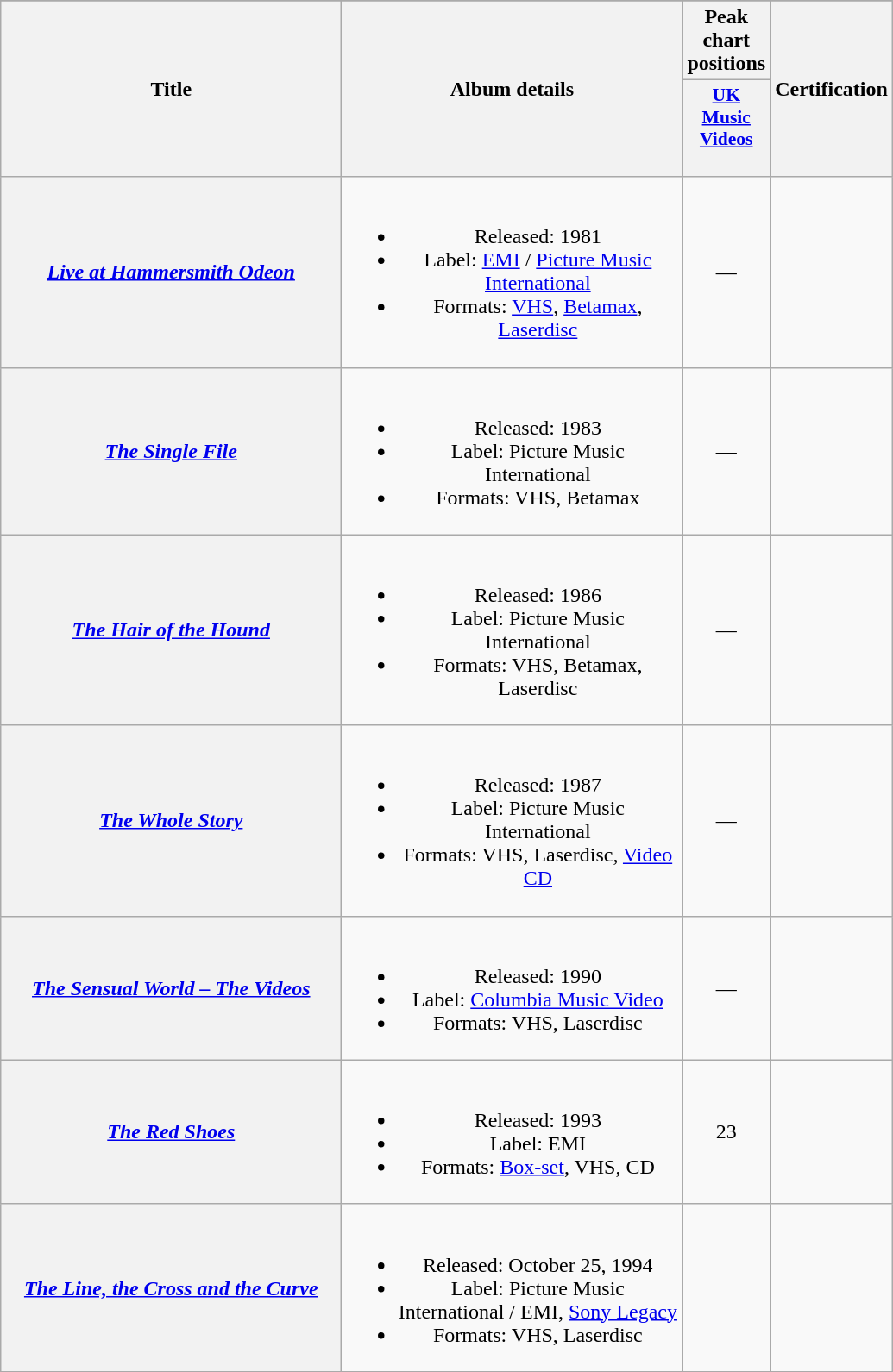<table class="wikitable plainrowheaders" style="text-align:center">
<tr>
</tr>
<tr>
<th scope="col" rowspan="2" style="width:16em">Title</th>
<th scope="col" rowspan="2" style="width:16em">Album details</th>
<th colspan="1">Peak chart positions</th>
<th rowspan="2">Certification</th>
</tr>
<tr>
<th style="width:3em;font-size:90%"><a href='#'>UK<br>Music<br>Videos</a><br><br></th>
</tr>
<tr>
<th scope="row"><em><a href='#'>Live at Hammersmith Odeon</a></em></th>
<td><br><ul><li>Released: 1981</li><li>Label: <a href='#'>EMI</a> / <a href='#'>Picture Music International</a></li><li>Formats: <a href='#'>VHS</a>, <a href='#'>Betamax</a>, <a href='#'>Laserdisc</a></li></ul></td>
<td>—</td>
<td></td>
</tr>
<tr>
<th scope="row"><em><a href='#'>The Single File</a></em></th>
<td><br><ul><li>Released: 1983</li><li>Label: Picture Music International</li><li>Formats: VHS, Betamax</li></ul></td>
<td>—</td>
<td></td>
</tr>
<tr>
<th scope="row"><em><a href='#'>The Hair of the Hound</a></em></th>
<td><br><ul><li>Released: 1986</li><li>Label: Picture Music International</li><li>Formats: VHS, Betamax, Laserdisc</li></ul></td>
<td>—</td>
<td></td>
</tr>
<tr>
<th scope="row"><em><a href='#'>The Whole Story</a></em></th>
<td><br><ul><li>Released: 1987</li><li>Label: Picture Music International</li><li>Formats: VHS, Laserdisc, <a href='#'>Video CD</a></li></ul></td>
<td>—</td>
<td></td>
</tr>
<tr>
<th scope="row"><em><a href='#'>The Sensual World – The Videos</a></em></th>
<td><br><ul><li>Released: 1990</li><li>Label: <a href='#'>Columbia Music Video</a></li><li>Formats: VHS, Laserdisc</li></ul></td>
<td>—</td>
<td></td>
</tr>
<tr>
<th scope="row"><em><a href='#'>The Red Shoes</a></em></th>
<td><br><ul><li>Released: 1993</li><li>Label: EMI</li><li>Formats: <a href='#'>Box-set</a>, VHS, CD</li></ul></td>
<td>23</td>
<td></td>
</tr>
<tr>
<th scope="row"><em><a href='#'>The Line, the Cross and the Curve</a></em></th>
<td><br><ul><li>Released: October 25, 1994</li><li>Label: Picture Music International / EMI, <a href='#'>Sony Legacy</a></li><li>Formats: VHS, Laserdisc</li></ul></td>
<td></td>
</tr>
</table>
